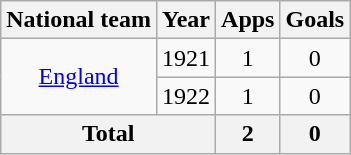<table class="wikitable" style="text-align: center;">
<tr>
<th>National team</th>
<th>Year</th>
<th>Apps</th>
<th>Goals</th>
</tr>
<tr>
<td rowspan="2"><a href='#'>England</a></td>
<td>1921</td>
<td>1</td>
<td>0</td>
</tr>
<tr>
<td>1922</td>
<td>1</td>
<td>0</td>
</tr>
<tr>
<th colspan="2">Total</th>
<th>2</th>
<th>0</th>
</tr>
</table>
